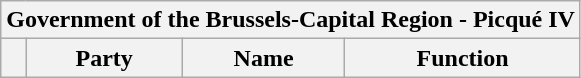<table class="wikitable">
<tr>
<th colspan="4">Government of the Brussels-Capital Region - Picqué IV</th>
</tr>
<tr>
<th></th>
<th>Party</th>
<th>Name</th>
<th>Function<br>






</th>
</tr>
</table>
